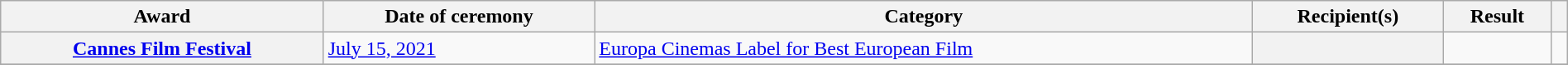<table class="wikitable sortable plainrowheaders" style="width:100%;">
<tr>
<th scope="col">Award</th>
<th scope="col">Date of ceremony</th>
<th scope="col">Category</th>
<th scope="col">Recipient(s)</th>
<th scope="col">Result</th>
<th scope="col" class="unsortable"></th>
</tr>
<tr>
<th scope="row"><a href='#'>Cannes Film Festival</a></th>
<td><a href='#'>July 15, 2021</a></td>
<td><a href='#'>Europa Cinemas Label for Best European Film</a></td>
<th></th>
<td></td>
<td></td>
</tr>
<tr>
</tr>
</table>
